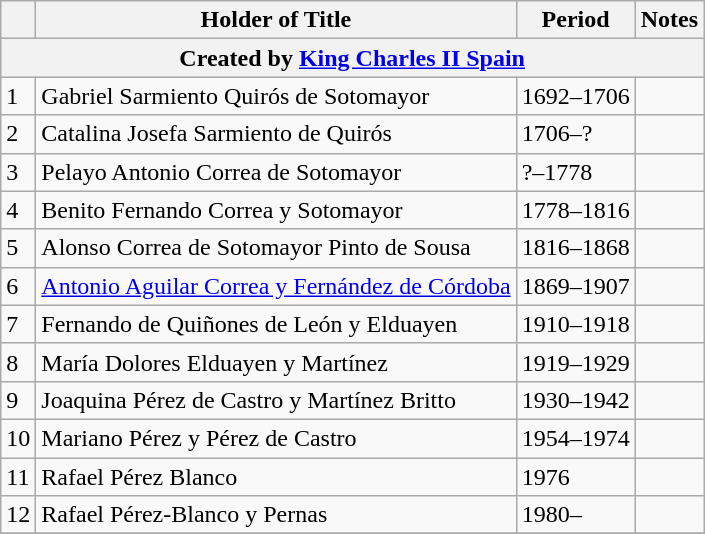<table class="wikitable">
<tr>
<th></th>
<th>Holder of Title</th>
<th>Period</th>
<th>Notes</th>
</tr>
<tr bgcolor="#dddddd" |>
<th colspan="5">Created by <a href='#'>King Charles II Spain</a></th>
</tr>
<tr>
<td>1</td>
<td>Gabriel Sarmiento Quirós de Sotomayor</td>
<td>1692–1706</td>
<td></td>
</tr>
<tr>
<td>2</td>
<td>Catalina Josefa Sarmiento de Quirós</td>
<td>1706–?</td>
<td></td>
</tr>
<tr>
<td>3</td>
<td>Pelayo Antonio Correa de Sotomayor</td>
<td>?–1778</td>
<td></td>
</tr>
<tr>
<td>4</td>
<td>Benito Fernando Correa y Sotomayor</td>
<td>1778–1816</td>
<td></td>
</tr>
<tr>
<td>5</td>
<td>Alonso Correa de Sotomayor Pinto de Sousa</td>
<td>1816–1868</td>
<td></td>
</tr>
<tr>
<td>6</td>
<td><a href='#'>Antonio Aguilar Correa y Fernández de Córdoba</a></td>
<td>1869–1907</td>
<td></td>
</tr>
<tr>
<td>7</td>
<td>Fernando de Quiñones de León y Elduayen</td>
<td>1910–1918</td>
<td></td>
</tr>
<tr>
<td>8</td>
<td>María Dolores Elduayen y Martínez</td>
<td>1919–1929</td>
<td></td>
</tr>
<tr>
<td>9</td>
<td>Joaquina Pérez de Castro y Martínez Britto</td>
<td>1930–1942</td>
<td></td>
</tr>
<tr>
<td>10</td>
<td>Mariano Pérez y Pérez de Castro</td>
<td>1954–1974</td>
<td></td>
</tr>
<tr>
<td>11</td>
<td>Rafael Pérez Blanco</td>
<td>1976</td>
<td></td>
</tr>
<tr>
<td>12</td>
<td>Rafael Pérez-Blanco y Pernas</td>
<td>1980–</td>
<td></td>
</tr>
<tr>
</tr>
</table>
